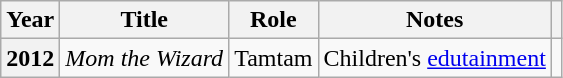<table class="wikitable plainrowheaders sortable">
<tr>
<th scope="col">Year</th>
<th scope="col">Title</th>
<th scope="col">Role</th>
<th scope="col">Notes</th>
<th scope="col" class="unsortable"></th>
</tr>
<tr>
<th scope="row">2012</th>
<td><em>Mom the Wizard</em><br></td>
<td>Tamtam</td>
<td>Children's <a href='#'>edutainment</a></td>
<td style="text-align:center"></td>
</tr>
</table>
